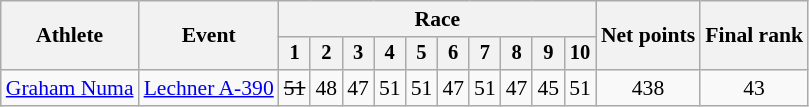<table class="wikitable" style="font-size:90%">
<tr>
<th rowspan=2>Athlete</th>
<th rowspan=2>Event</th>
<th colspan=10>Race</th>
<th rowspan=2>Net points</th>
<th rowspan=2>Final rank</th>
</tr>
<tr style="font-size:95%">
<th>1</th>
<th>2</th>
<th>3</th>
<th>4</th>
<th>5</th>
<th>6</th>
<th>7</th>
<th>8</th>
<th>9</th>
<th>10</th>
</tr>
<tr align=center>
<td align=left><a href='#'>Graham Numa</a></td>
<td align=left><a href='#'>Lechner A-390</a></td>
<td><s>51</s></td>
<td>48</td>
<td>47</td>
<td>51</td>
<td>51</td>
<td>47</td>
<td>51</td>
<td>47</td>
<td>45</td>
<td>51</td>
<td>438</td>
<td>43</td>
</tr>
</table>
